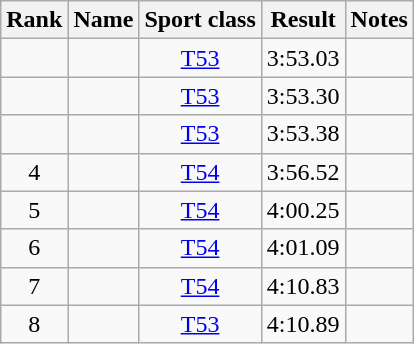<table class="wikitable sortable" style="text-align:center">
<tr>
<th>Rank</th>
<th>Name</th>
<th>Sport class</th>
<th>Result</th>
<th>Notes</th>
</tr>
<tr>
<td></td>
<td align="left"></td>
<td><a href='#'>T53</a></td>
<td>3:53.03</td>
<td></td>
</tr>
<tr>
<td></td>
<td align="left"></td>
<td><a href='#'>T53</a></td>
<td>3:53.30</td>
<td></td>
</tr>
<tr>
<td></td>
<td align="left"></td>
<td><a href='#'>T53</a></td>
<td>3:53.38</td>
<td></td>
</tr>
<tr>
<td>4</td>
<td align="left"></td>
<td><a href='#'>T54</a></td>
<td>3:56.52</td>
<td></td>
</tr>
<tr>
<td>5</td>
<td align="left"></td>
<td><a href='#'>T54</a></td>
<td>4:00.25</td>
<td></td>
</tr>
<tr>
<td>6</td>
<td align="left"></td>
<td><a href='#'>T54</a></td>
<td>4:01.09</td>
<td></td>
</tr>
<tr>
<td>7</td>
<td align="left"></td>
<td><a href='#'>T54</a></td>
<td>4:10.83</td>
<td></td>
</tr>
<tr>
<td>8</td>
<td align="left"></td>
<td><a href='#'>T53</a></td>
<td>4:10.89</td>
<td></td>
</tr>
</table>
